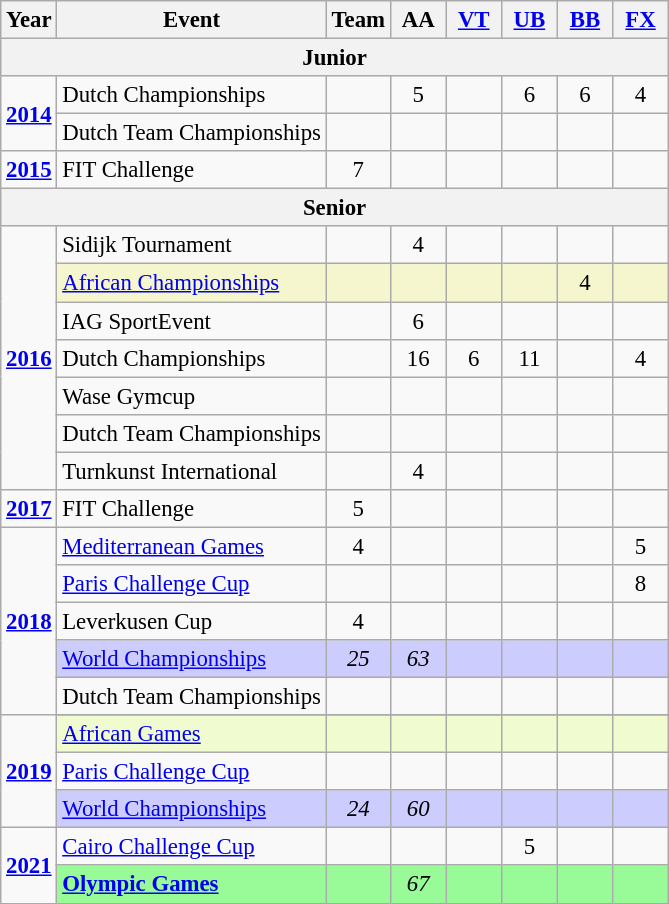<table class="wikitable" style="text-align:center; font-size:95%;">
<tr>
<th align=center>Year</th>
<th align=center>Event</th>
<th style="width:30px;">Team</th>
<th style="width:30px;">AA</th>
<th style="width:30px;"><a href='#'>VT</a></th>
<th style="width:30px;"><a href='#'>UB</a></th>
<th style="width:30px;"><a href='#'>BB</a></th>
<th style="width:30px;"><a href='#'>FX</a></th>
</tr>
<tr>
<th colspan="8"><strong>Junior</strong></th>
</tr>
<tr>
<td rowspan="2"><strong><a href='#'>2014</a></strong></td>
<td align=left>Dutch Championships</td>
<td></td>
<td>5</td>
<td></td>
<td>6</td>
<td>6</td>
<td>4</td>
</tr>
<tr>
<td align=left>Dutch Team Championships</td>
<td></td>
<td></td>
<td></td>
<td></td>
<td></td>
<td></td>
</tr>
<tr>
<td rowspan="1"><strong><a href='#'>2015</a></strong></td>
<td align=left>FIT Challenge</td>
<td>7</td>
<td></td>
<td></td>
<td></td>
<td></td>
<td></td>
</tr>
<tr>
<th colspan="8"><strong>Senior</strong></th>
</tr>
<tr>
<td rowspan="7"><strong><a href='#'>2016</a></strong></td>
<td align=left>Sidijk Tournament</td>
<td></td>
<td>4</td>
<td></td>
<td></td>
<td></td>
<td></td>
</tr>
<tr bgcolor=#F5F6CE>
<td align=left><a href='#'>African Championships</a></td>
<td></td>
<td></td>
<td></td>
<td></td>
<td>4</td>
<td></td>
</tr>
<tr>
<td align=left>IAG SportEvent</td>
<td></td>
<td>6</td>
<td></td>
<td></td>
<td></td>
<td></td>
</tr>
<tr>
<td align=left>Dutch Championships</td>
<td></td>
<td>16</td>
<td>6</td>
<td>11</td>
<td></td>
<td>4</td>
</tr>
<tr>
<td align=left>Wase Gymcup</td>
<td></td>
<td></td>
<td></td>
<td></td>
<td></td>
<td></td>
</tr>
<tr>
<td align=left>Dutch Team Championships</td>
<td></td>
<td></td>
<td></td>
<td></td>
<td></td>
<td></td>
</tr>
<tr>
<td align=left>Turnkunst International</td>
<td></td>
<td>4</td>
<td></td>
<td></td>
<td></td>
<td></td>
</tr>
<tr>
<td rowspan="1"><strong><a href='#'>2017</a></strong></td>
<td align=left>FIT Challenge</td>
<td>5</td>
<td></td>
<td></td>
<td></td>
<td></td>
<td></td>
</tr>
<tr>
<td rowspan="5"><strong><a href='#'>2018</a></strong></td>
<td align=left><a href='#'>Mediterranean Games</a></td>
<td>4</td>
<td></td>
<td></td>
<td></td>
<td></td>
<td>5</td>
</tr>
<tr>
<td align=left><a href='#'>Paris Challenge Cup</a></td>
<td></td>
<td></td>
<td></td>
<td></td>
<td></td>
<td>8</td>
</tr>
<tr>
<td align=left>Leverkusen Cup</td>
<td>4</td>
<td></td>
<td></td>
<td></td>
<td></td>
<td></td>
</tr>
<tr bgcolor=#CCCCFF>
<td align=left><a href='#'>World Championships</a></td>
<td><em>25</em></td>
<td><em>63</em></td>
<td></td>
<td></td>
<td></td>
<td></td>
</tr>
<tr>
<td align=left>Dutch Team Championships</td>
<td></td>
<td></td>
<td></td>
<td></td>
<td></td>
<td></td>
</tr>
<tr>
<td rowspan="4"><strong><a href='#'>2019</a></strong></td>
</tr>
<tr bgcolor=#f0fccf>
<td align=left><a href='#'>African Games</a></td>
<td></td>
<td></td>
<td></td>
<td></td>
<td></td>
<td></td>
</tr>
<tr>
<td align=left><a href='#'>Paris Challenge Cup</a></td>
<td></td>
<td></td>
<td></td>
<td></td>
<td></td>
<td></td>
</tr>
<tr bgcolor=#CCCCFF>
<td align=left><a href='#'>World Championships</a></td>
<td><em>24</em></td>
<td><em>60</em></td>
<td></td>
<td></td>
<td></td>
<td></td>
</tr>
<tr>
<td rowspan="2"><strong><a href='#'>2021</a></strong></td>
<td align=left><a href='#'>Cairo Challenge Cup</a></td>
<td></td>
<td></td>
<td></td>
<td>5</td>
<td></td>
<td></td>
</tr>
<tr bgcolor=98FB98>
<td align=left><strong><a href='#'>Olympic Games</a></strong></td>
<td></td>
<td><em>67</em></td>
<td></td>
<td></td>
<td></td>
<td></td>
</tr>
</table>
